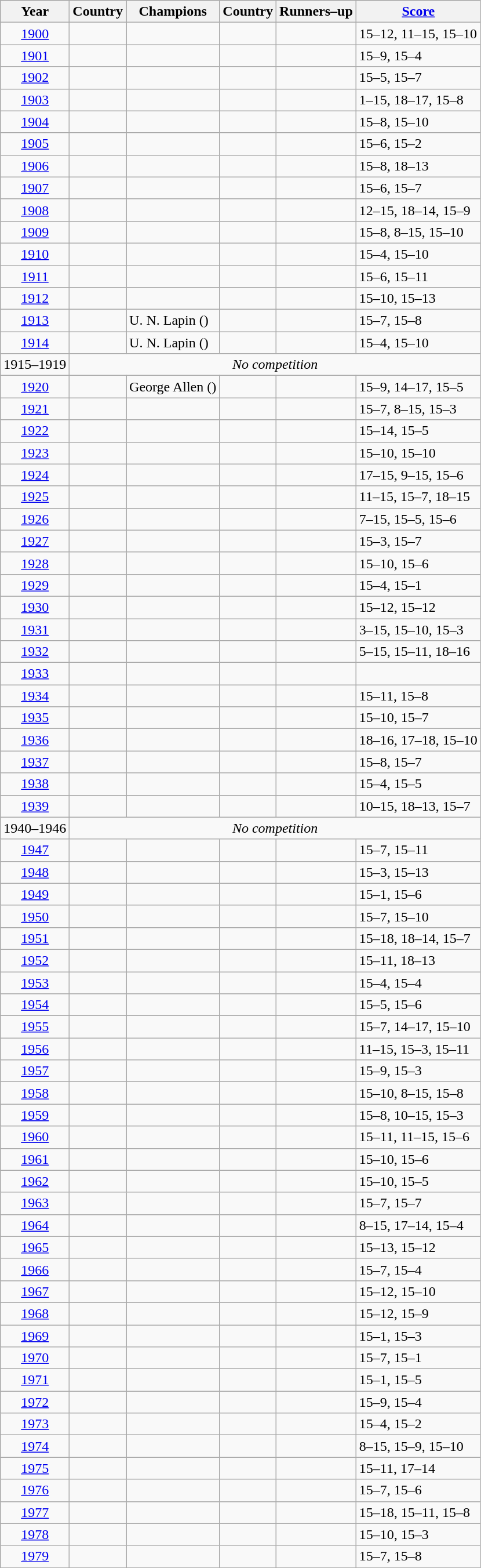<table class="wikitable sortable">
<tr>
<th>Year</th>
<th>Country</th>
<th>Champions</th>
<th>Country</th>
<th>Runners–up</th>
<th><a href='#'>Score</a></th>
</tr>
<tr>
<td align=center><a href='#'>1900</a></td>
<td></td>
<td></td>
<td></td>
<td></td>
<td nowrap>15–12, 11–15, 15–10</td>
</tr>
<tr>
<td align=center><a href='#'>1901</a></td>
<td></td>
<td></td>
<td></td>
<td></td>
<td>15–9, 15–4</td>
</tr>
<tr>
<td align=center><a href='#'>1902</a></td>
<td></td>
<td></td>
<td></td>
<td></td>
<td>15–5, 15–7</td>
</tr>
<tr>
<td align=center><a href='#'>1903</a></td>
<td></td>
<td></td>
<td></td>
<td></td>
<td>1–15, 18–17, 15–8</td>
</tr>
<tr>
<td align=center><a href='#'>1904</a></td>
<td></td>
<td></td>
<td></td>
<td></td>
<td>15–8, 15–10</td>
</tr>
<tr>
<td align=center><a href='#'>1905</a></td>
<td></td>
<td></td>
<td></td>
<td></td>
<td>15–6, 15–2</td>
</tr>
<tr>
<td align=center><a href='#'>1906</a></td>
<td></td>
<td></td>
<td></td>
<td></td>
<td>15–8, 18–13</td>
</tr>
<tr>
<td align=center><a href='#'>1907</a></td>
<td></td>
<td></td>
<td></td>
<td></td>
<td>15–6, 15–7</td>
</tr>
<tr>
<td align=center><a href='#'>1908</a></td>
<td></td>
<td></td>
<td></td>
<td></td>
<td>12–15, 18–14, 15–9</td>
</tr>
<tr>
<td align=center><a href='#'>1909</a></td>
<td></td>
<td></td>
<td></td>
<td></td>
<td>15–8, 8–15, 15–10</td>
</tr>
<tr>
<td align=center><a href='#'>1910</a></td>
<td></td>
<td></td>
<td></td>
<td></td>
<td>15–4, 15–10</td>
</tr>
<tr>
<td align=center><a href='#'>1911</a></td>
<td></td>
<td></td>
<td></td>
<td></td>
<td>15–6, 15–11</td>
</tr>
<tr>
<td align=center><a href='#'>1912</a></td>
<td></td>
<td></td>
<td></td>
<td></td>
<td>15–10, 15–13</td>
</tr>
<tr>
<td align=center><a href='#'>1913</a></td>
<td></td>
<td>U. N. Lapin ()</td>
<td></td>
<td></td>
<td>15–7, 15–8</td>
</tr>
<tr>
<td align=center><a href='#'>1914</a></td>
<td></td>
<td>U. N. Lapin ()</td>
<td></td>
<td></td>
<td>15–4, 15–10</td>
</tr>
<tr>
<td align=center>1915–1919</td>
<td colspan=5 align=center><em>No competition</em></td>
</tr>
<tr>
<td align=center><a href='#'>1920</a></td>
<td></td>
<td nowrap>George Allen ()</td>
<td></td>
<td></td>
<td>15–9, 14–17, 15–5</td>
</tr>
<tr>
<td align=center><a href='#'>1921</a></td>
<td></td>
<td></td>
<td></td>
<td></td>
<td>15–7, 8–15, 15–3</td>
</tr>
<tr>
<td align=center><a href='#'>1922</a></td>
<td></td>
<td></td>
<td></td>
<td></td>
<td>15–14, 15–5</td>
</tr>
<tr>
<td align=center><a href='#'>1923</a></td>
<td></td>
<td></td>
<td></td>
<td></td>
<td>15–10, 15–10</td>
</tr>
<tr>
<td align=center><a href='#'>1924</a></td>
<td></td>
<td></td>
<td></td>
<td></td>
<td>17–15, 9–15, 15–6</td>
</tr>
<tr>
<td align=center><a href='#'>1925</a></td>
<td></td>
<td></td>
<td></td>
<td></td>
<td>11–15, 15–7, 18–15</td>
</tr>
<tr>
<td align=center><a href='#'>1926</a></td>
<td></td>
<td></td>
<td></td>
<td></td>
<td>7–15, 15–5, 15–6</td>
</tr>
<tr>
<td align=center><a href='#'>1927</a></td>
<td></td>
<td></td>
<td></td>
<td></td>
<td>15–3, 15–7</td>
</tr>
<tr>
<td align=center><a href='#'>1928</a></td>
<td></td>
<td></td>
<td></td>
<td></td>
<td>15–10, 15–6</td>
</tr>
<tr>
<td align=center><a href='#'>1929</a></td>
<td></td>
<td></td>
<td></td>
<td></td>
<td>15–4, 15–1</td>
</tr>
<tr>
<td align=center><a href='#'>1930</a></td>
<td></td>
<td></td>
<td></td>
<td></td>
<td>15–12, 15–12</td>
</tr>
<tr>
<td align=center><a href='#'>1931</a></td>
<td></td>
<td></td>
<td></td>
<td></td>
<td>3–15, 15–10, 15–3</td>
</tr>
<tr>
<td align=center><a href='#'>1932</a></td>
<td></td>
<td></td>
<td></td>
<td></td>
<td>5–15, 15–11, 18–16</td>
</tr>
<tr>
<td align=center><a href='#'>1933</a></td>
<td></td>
<td></td>
<td></td>
<td></td>
<td></td>
</tr>
<tr>
<td align=center><a href='#'>1934</a></td>
<td></td>
<td></td>
<td></td>
<td></td>
<td>15–11, 15–8</td>
</tr>
<tr>
<td align=center><a href='#'>1935</a></td>
<td></td>
<td></td>
<td></td>
<td></td>
<td>15–10, 15–7</td>
</tr>
<tr>
<td align=center><a href='#'>1936</a></td>
<td></td>
<td></td>
<td></td>
<td></td>
<td>18–16, 17–18, 15–10</td>
</tr>
<tr>
<td align=center><a href='#'>1937</a></td>
<td></td>
<td></td>
<td></td>
<td></td>
<td>15–8, 15–7</td>
</tr>
<tr>
<td align=center><a href='#'>1938</a></td>
<td></td>
<td></td>
<td></td>
<td></td>
<td>15–4, 15–5</td>
</tr>
<tr>
<td align=center><a href='#'>1939</a></td>
<td></td>
<td></td>
<td></td>
<td></td>
<td>10–15, 18–13, 15–7</td>
</tr>
<tr>
<td align=center>1940–1946</td>
<td colspan=5 align=center><em>No competition</em></td>
</tr>
<tr>
<td align=center><a href='#'>1947</a></td>
<td></td>
<td></td>
<td></td>
<td></td>
<td>15–7, 15–11</td>
</tr>
<tr>
<td align=center><a href='#'>1948</a></td>
<td></td>
<td></td>
<td></td>
<td></td>
<td>15–3, 15–13</td>
</tr>
<tr>
<td align=center><a href='#'>1949</a></td>
<td></td>
<td></td>
<td nowrap></td>
<td></td>
<td>15–1, 15–6</td>
</tr>
<tr>
<td align=center><a href='#'>1950</a></td>
<td nowrap></td>
<td></td>
<td></td>
<td></td>
<td>15–7, 15–10</td>
</tr>
<tr>
<td align=center><a href='#'>1951</a></td>
<td></td>
<td></td>
<td></td>
<td></td>
<td>15–18, 18–14, 15–7</td>
</tr>
<tr>
<td align=center><a href='#'>1952</a></td>
<td></td>
<td></td>
<td></td>
<td></td>
<td>15–11, 18–13</td>
</tr>
<tr>
<td align=center><a href='#'>1953</a></td>
<td></td>
<td></td>
<td></td>
<td></td>
<td>15–4, 15–4</td>
</tr>
<tr>
<td align=center><a href='#'>1954</a></td>
<td></td>
<td></td>
<td></td>
<td></td>
<td>15–5, 15–6</td>
</tr>
<tr>
<td align=center><a href='#'>1955</a></td>
<td></td>
<td></td>
<td></td>
<td></td>
<td>15–7, 14–17, 15–10</td>
</tr>
<tr>
<td align=center><a href='#'>1956</a></td>
<td></td>
<td></td>
<td></td>
<td></td>
<td>11–15, 15–3, 15–11</td>
</tr>
<tr>
<td align=center><a href='#'>1957</a></td>
<td></td>
<td></td>
<td></td>
<td></td>
<td>15–9, 15–3</td>
</tr>
<tr>
<td align=center><a href='#'>1958</a></td>
<td></td>
<td></td>
<td></td>
<td></td>
<td>15–10, 8–15, 15–8</td>
</tr>
<tr>
<td align=center><a href='#'>1959</a></td>
<td></td>
<td></td>
<td></td>
<td></td>
<td>15–8, 10–15, 15–3</td>
</tr>
<tr>
<td align=center><a href='#'>1960</a></td>
<td></td>
<td></td>
<td></td>
<td></td>
<td>15–11, 11–15, 15–6</td>
</tr>
<tr>
<td align=center><a href='#'>1961</a></td>
<td></td>
<td></td>
<td></td>
<td></td>
<td>15–10, 15–6</td>
</tr>
<tr>
<td align=center><a href='#'>1962</a></td>
<td></td>
<td></td>
<td></td>
<td></td>
<td>15–10, 15–5</td>
</tr>
<tr>
<td align=center><a href='#'>1963</a></td>
<td></td>
<td></td>
<td></td>
<td nowrap></td>
<td>15–7, 15–7</td>
</tr>
<tr>
<td align=center><a href='#'>1964</a></td>
<td></td>
<td></td>
<td></td>
<td></td>
<td>8–15, 17–14, 15–4</td>
</tr>
<tr>
<td align=center><a href='#'>1965</a></td>
<td></td>
<td></td>
<td></td>
<td></td>
<td>15–13, 15–12</td>
</tr>
<tr>
<td align=center><a href='#'>1966</a></td>
<td></td>
<td></td>
<td></td>
<td></td>
<td>15–7, 15–4</td>
</tr>
<tr>
<td align=center><a href='#'>1967</a></td>
<td></td>
<td></td>
<td></td>
<td></td>
<td>15–12, 15–10</td>
</tr>
<tr>
<td align=center><a href='#'>1968</a></td>
<td></td>
<td></td>
<td></td>
<td></td>
<td>15–12, 15–9</td>
</tr>
<tr>
<td align=center><a href='#'>1969</a></td>
<td></td>
<td></td>
<td></td>
<td></td>
<td>15–1, 15–3</td>
</tr>
<tr>
<td align=center><a href='#'>1970</a></td>
<td></td>
<td></td>
<td></td>
<td></td>
<td>15–7, 15–1</td>
</tr>
<tr>
<td align=center><a href='#'>1971</a></td>
<td></td>
<td></td>
<td></td>
<td></td>
<td>15–1, 15–5</td>
</tr>
<tr>
<td align=center><a href='#'>1972</a></td>
<td></td>
<td></td>
<td></td>
<td></td>
<td>15–9, 15–4</td>
</tr>
<tr>
<td align=center><a href='#'>1973</a></td>
<td></td>
<td></td>
<td></td>
<td></td>
<td>15–4, 15–2</td>
</tr>
<tr>
<td align=center><a href='#'>1974</a></td>
<td></td>
<td></td>
<td></td>
<td></td>
<td>8–15, 15–9, 15–10</td>
</tr>
<tr>
<td align=center><a href='#'>1975</a></td>
<td></td>
<td></td>
<td></td>
<td></td>
<td>15–11, 17–14</td>
</tr>
<tr>
<td align=center><a href='#'>1976</a></td>
<td></td>
<td></td>
<td></td>
<td></td>
<td>15–7, 15–6</td>
</tr>
<tr>
<td align=center><a href='#'>1977</a></td>
<td></td>
<td></td>
<td></td>
<td></td>
<td>15–18, 15–11, 15–8</td>
</tr>
<tr>
<td align=center><a href='#'>1978</a></td>
<td></td>
<td></td>
<td></td>
<td></td>
<td>15–10, 15–3</td>
</tr>
<tr>
<td align=center><a href='#'>1979</a></td>
<td></td>
<td></td>
<td></td>
<td></td>
<td>15–7, 15–8</td>
</tr>
</table>
